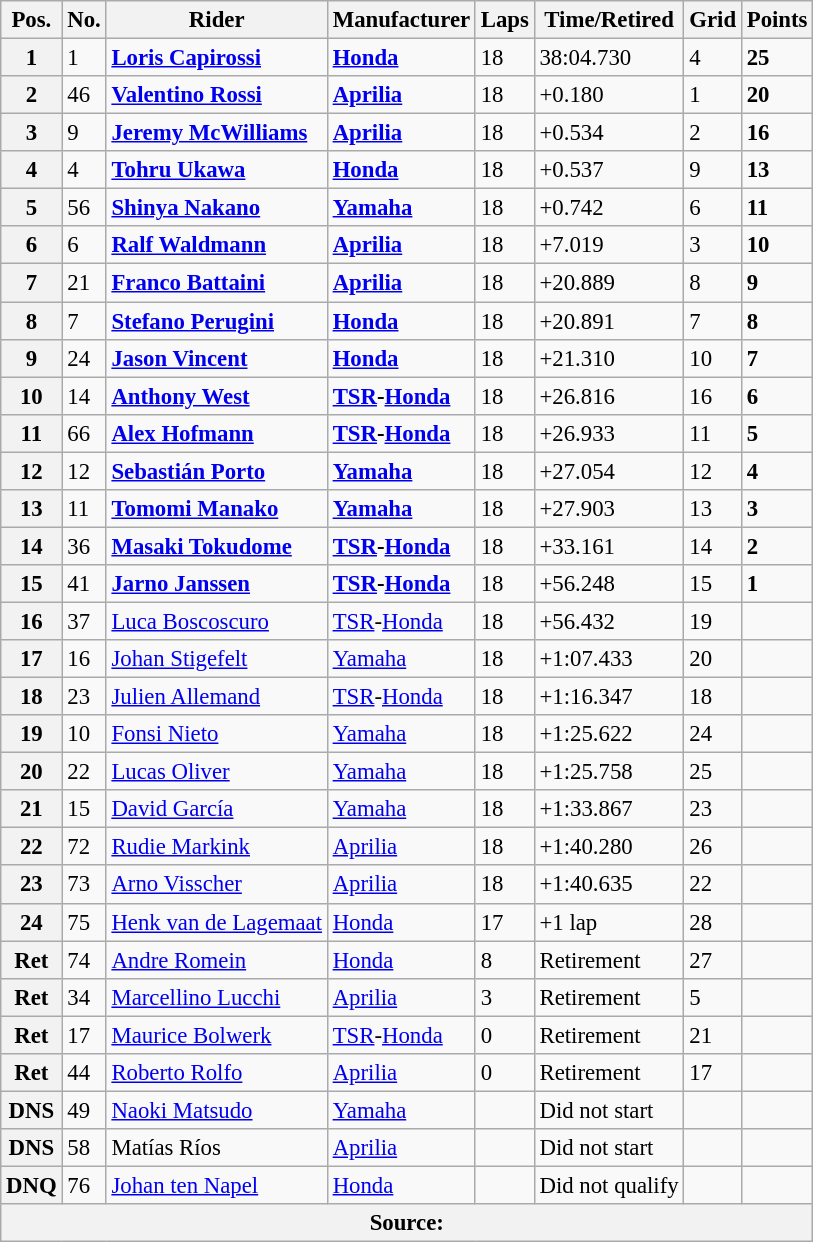<table class="wikitable" style="font-size: 95%;">
<tr>
<th>Pos.</th>
<th>No.</th>
<th>Rider</th>
<th>Manufacturer</th>
<th>Laps</th>
<th>Time/Retired</th>
<th>Grid</th>
<th>Points</th>
</tr>
<tr>
<th>1</th>
<td>1</td>
<td> <strong><a href='#'>Loris Capirossi</a></strong></td>
<td><strong><a href='#'>Honda</a></strong></td>
<td>18</td>
<td>38:04.730</td>
<td>4</td>
<td><strong>25</strong></td>
</tr>
<tr>
<th>2</th>
<td>46</td>
<td> <strong><a href='#'>Valentino Rossi</a></strong></td>
<td><strong><a href='#'>Aprilia</a></strong></td>
<td>18</td>
<td>+0.180</td>
<td>1</td>
<td><strong>20</strong></td>
</tr>
<tr>
<th>3</th>
<td>9</td>
<td> <strong><a href='#'>Jeremy McWilliams</a></strong></td>
<td><strong><a href='#'>Aprilia</a></strong></td>
<td>18</td>
<td>+0.534</td>
<td>2</td>
<td><strong>16</strong></td>
</tr>
<tr>
<th>4</th>
<td>4</td>
<td> <strong><a href='#'>Tohru Ukawa</a></strong></td>
<td><strong><a href='#'>Honda</a></strong></td>
<td>18</td>
<td>+0.537</td>
<td>9</td>
<td><strong>13</strong></td>
</tr>
<tr>
<th>5</th>
<td>56</td>
<td> <strong><a href='#'>Shinya Nakano</a></strong></td>
<td><strong><a href='#'>Yamaha</a></strong></td>
<td>18</td>
<td>+0.742</td>
<td>6</td>
<td><strong>11</strong></td>
</tr>
<tr>
<th>6</th>
<td>6</td>
<td> <strong><a href='#'>Ralf Waldmann</a></strong></td>
<td><strong><a href='#'>Aprilia</a></strong></td>
<td>18</td>
<td>+7.019</td>
<td>3</td>
<td><strong>10</strong></td>
</tr>
<tr>
<th>7</th>
<td>21</td>
<td> <strong><a href='#'>Franco Battaini</a></strong></td>
<td><strong><a href='#'>Aprilia</a></strong></td>
<td>18</td>
<td>+20.889</td>
<td>8</td>
<td><strong>9</strong></td>
</tr>
<tr>
<th>8</th>
<td>7</td>
<td> <strong><a href='#'>Stefano Perugini</a></strong></td>
<td><strong><a href='#'>Honda</a></strong></td>
<td>18</td>
<td>+20.891</td>
<td>7</td>
<td><strong>8</strong></td>
</tr>
<tr>
<th>9</th>
<td>24</td>
<td> <strong><a href='#'>Jason Vincent</a></strong></td>
<td><strong><a href='#'>Honda</a></strong></td>
<td>18</td>
<td>+21.310</td>
<td>10</td>
<td><strong>7</strong></td>
</tr>
<tr>
<th>10</th>
<td>14</td>
<td> <strong><a href='#'>Anthony West</a></strong></td>
<td><strong><a href='#'>TSR</a>-<a href='#'>Honda</a></strong></td>
<td>18</td>
<td>+26.816</td>
<td>16</td>
<td><strong>6</strong></td>
</tr>
<tr>
<th>11</th>
<td>66</td>
<td> <strong><a href='#'>Alex Hofmann</a></strong></td>
<td><strong><a href='#'>TSR</a>-<a href='#'>Honda</a></strong></td>
<td>18</td>
<td>+26.933</td>
<td>11</td>
<td><strong>5</strong></td>
</tr>
<tr>
<th>12</th>
<td>12</td>
<td> <strong><a href='#'>Sebastián Porto</a></strong></td>
<td><strong><a href='#'>Yamaha</a></strong></td>
<td>18</td>
<td>+27.054</td>
<td>12</td>
<td><strong>4</strong></td>
</tr>
<tr>
<th>13</th>
<td>11</td>
<td> <strong><a href='#'>Tomomi Manako</a></strong></td>
<td><strong><a href='#'>Yamaha</a></strong></td>
<td>18</td>
<td>+27.903</td>
<td>13</td>
<td><strong>3</strong></td>
</tr>
<tr>
<th>14</th>
<td>36</td>
<td> <strong><a href='#'>Masaki Tokudome</a></strong></td>
<td><strong><a href='#'>TSR</a>-<a href='#'>Honda</a></strong></td>
<td>18</td>
<td>+33.161</td>
<td>14</td>
<td><strong>2</strong></td>
</tr>
<tr>
<th>15</th>
<td>41</td>
<td> <strong><a href='#'>Jarno Janssen</a></strong></td>
<td><strong><a href='#'>TSR</a>-<a href='#'>Honda</a></strong></td>
<td>18</td>
<td>+56.248</td>
<td>15</td>
<td><strong>1</strong></td>
</tr>
<tr>
<th>16</th>
<td>37</td>
<td> <a href='#'>Luca Boscoscuro</a></td>
<td><a href='#'>TSR</a>-<a href='#'>Honda</a></td>
<td>18</td>
<td>+56.432</td>
<td>19</td>
<td></td>
</tr>
<tr>
<th>17</th>
<td>16</td>
<td> <a href='#'>Johan Stigefelt</a></td>
<td><a href='#'>Yamaha</a></td>
<td>18</td>
<td>+1:07.433</td>
<td>20</td>
<td></td>
</tr>
<tr>
<th>18</th>
<td>23</td>
<td> <a href='#'>Julien Allemand</a></td>
<td><a href='#'>TSR</a>-<a href='#'>Honda</a></td>
<td>18</td>
<td>+1:16.347</td>
<td>18</td>
<td></td>
</tr>
<tr>
<th>19</th>
<td>10</td>
<td> <a href='#'>Fonsi Nieto</a></td>
<td><a href='#'>Yamaha</a></td>
<td>18</td>
<td>+1:25.622</td>
<td>24</td>
<td></td>
</tr>
<tr>
<th>20</th>
<td>22</td>
<td> <a href='#'>Lucas Oliver</a></td>
<td><a href='#'>Yamaha</a></td>
<td>18</td>
<td>+1:25.758</td>
<td>25</td>
<td></td>
</tr>
<tr>
<th>21</th>
<td>15</td>
<td> <a href='#'>David García</a></td>
<td><a href='#'>Yamaha</a></td>
<td>18</td>
<td>+1:33.867</td>
<td>23</td>
<td></td>
</tr>
<tr>
<th>22</th>
<td>72</td>
<td> <a href='#'>Rudie Markink</a></td>
<td><a href='#'>Aprilia</a></td>
<td>18</td>
<td>+1:40.280</td>
<td>26</td>
<td></td>
</tr>
<tr>
<th>23</th>
<td>73</td>
<td> <a href='#'>Arno Visscher</a></td>
<td><a href='#'>Aprilia</a></td>
<td>18</td>
<td>+1:40.635</td>
<td>22</td>
<td></td>
</tr>
<tr>
<th>24</th>
<td>75</td>
<td> <a href='#'>Henk van de Lagemaat</a></td>
<td><a href='#'>Honda</a></td>
<td>17</td>
<td>+1 lap</td>
<td>28</td>
<td></td>
</tr>
<tr>
<th>Ret</th>
<td>74</td>
<td> <a href='#'>Andre Romein</a></td>
<td><a href='#'>Honda</a></td>
<td>8</td>
<td>Retirement</td>
<td>27</td>
<td></td>
</tr>
<tr>
<th>Ret</th>
<td>34</td>
<td> <a href='#'>Marcellino Lucchi</a></td>
<td><a href='#'>Aprilia</a></td>
<td>3</td>
<td>Retirement</td>
<td>5</td>
<td></td>
</tr>
<tr>
<th>Ret</th>
<td>17</td>
<td> <a href='#'>Maurice Bolwerk</a></td>
<td><a href='#'>TSR</a>-<a href='#'>Honda</a></td>
<td>0</td>
<td>Retirement</td>
<td>21</td>
<td></td>
</tr>
<tr>
<th>Ret</th>
<td>44</td>
<td> <a href='#'>Roberto Rolfo</a></td>
<td><a href='#'>Aprilia</a></td>
<td>0</td>
<td>Retirement</td>
<td>17</td>
<td></td>
</tr>
<tr>
<th>DNS</th>
<td>49</td>
<td> <a href='#'>Naoki Matsudo</a></td>
<td><a href='#'>Yamaha</a></td>
<td></td>
<td>Did not start</td>
<td></td>
<td></td>
</tr>
<tr>
<th>DNS</th>
<td>58</td>
<td> Matías Ríos</td>
<td><a href='#'>Aprilia</a></td>
<td></td>
<td>Did not start</td>
<td></td>
<td></td>
</tr>
<tr>
<th>DNQ</th>
<td>76</td>
<td> <a href='#'>Johan ten Napel</a></td>
<td><a href='#'>Honda</a></td>
<td></td>
<td>Did not qualify</td>
<td></td>
<td></td>
</tr>
<tr>
<th colspan=8>Source: </th>
</tr>
</table>
